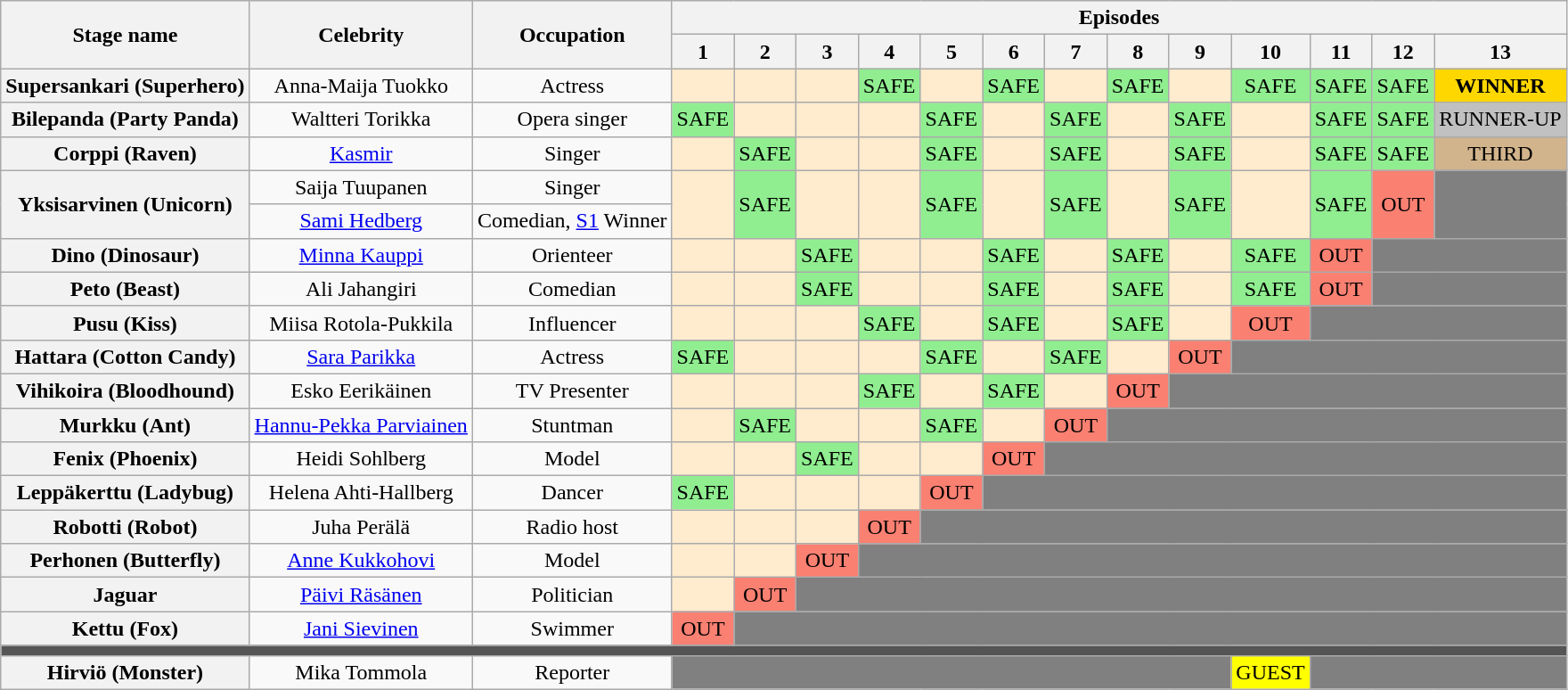<table class="wikitable" style="text-align:center; ">
<tr>
<th rowspan=2>Stage name</th>
<th rowspan=2>Celebrity</th>
<th rowspan=2>Occupation</th>
<th colspan="13">Episodes</th>
</tr>
<tr>
<th rowspan="1">1</th>
<th rowspan="1">2</th>
<th rowspan="1">3</th>
<th rowspan="1">4</th>
<th rowspan="1">5</th>
<th rowspan="1">6</th>
<th rowspan="1">7</th>
<th rowspan="1">8</th>
<th rowspan="1">9</th>
<th rowspan="1">10</th>
<th rowspan="1">11</th>
<th rowspan="1">12</th>
<th rowspan="1">13</th>
</tr>
<tr>
<th>Supersankari (Superhero)</th>
<td>Anna-Maija Tuokko</td>
<td>Actress</td>
<td bgcolor="#FFEBCD"></td>
<td bgcolor="#FFEBCD"></td>
<td bgcolor="#FFEBCD"></td>
<td Bgcolor="lightgreen">SAFE</td>
<td bgcolor="#FFEBCD"></td>
<td bgcolor=lightgreen>SAFE</td>
<td bgcolor="#FFEBCD"></td>
<td bgcolor="lightgreen">SAFE</td>
<td bgcolor="#FFEBCD"></td>
<td bgcolor="lightgreen">SAFE</td>
<td bgcolor="lightgreen">SAFE</td>
<td bgcolor="lightgreen">SAFE</td>
<td bgcolor=gold><strong>WINNER</strong></td>
</tr>
<tr>
<th>Bilepanda (Party Panda)</th>
<td>Waltteri Torikka</td>
<td>Opera singer</td>
<td bgcolor=lightgreen>SAFE</td>
<td bgcolor="#FFEBCD"></td>
<td bgcolor="#FFEBCD"></td>
<td bgcolor="#FFEBCD"></td>
<td bgcolor="lightgreen">SAFE</td>
<td bgcolor="#FFEBCD"></td>
<td bgcolor="lightgreen">SAFE</td>
<td bgcolor="#FFEBCD"></td>
<td bgcolor="lightgreen">SAFE</td>
<td bgcolor="#FFEBCD"></td>
<td bgcolor="lightgreen">SAFE</td>
<td bgcolor="lightgreen">SAFE</td>
<td bgcolor=silver>RUNNER-UP</td>
</tr>
<tr>
<th>Corppi (Raven)</th>
<td><a href='#'>Kasmir</a></td>
<td>Singer</td>
<td bgcolor="#FFEBCD"></td>
<td bgcolor=lightgreen>SAFE</td>
<td bgcolor="#FFEBCD"></td>
<td bgcolor="#FFEBCD"></td>
<td bgcolor="lightgreen">SAFE</td>
<td bgcolor="#FFEBCD"></td>
<td bgcolor="lightgreen">SAFE</td>
<td bgcolor="#FFEBCD"></td>
<td bgcolor="lightgreen">SAFE</td>
<td bgcolor="#FFEBCD"></td>
<td bgcolor="lightgreen">SAFE</td>
<td bgcolor="lightgreen">SAFE</td>
<td bgcolor="tan">THIRD</td>
</tr>
<tr>
<th Rowspan=2>Yksisarvinen (Unicorn)</th>
<td>Saija Tuupanen</td>
<td>Singer</td>
<td Rowspan=2 bgcolor="#FFEBCD"></td>
<td rowspan=2 bgcolor=lightgreen>SAFE</td>
<td rowspan=2 bgcolor="#FFEBCD"></td>
<td rowspan=2 bgcolor="#FFEBCD"></td>
<td rowspan=2 bgcolor="lightgreen">SAFE</td>
<td rowspan=2 bgcolor="#FFEBCD"></td>
<td rowspan=2 bgcolor="lightgreen">SAFE</td>
<td rowspan=2 bgcolor="#FFEBCD"></td>
<td rowspan=2 bgcolor="lightgreen">SAFE</td>
<td rowspan=2 bgcolor="#FFEBCD"></td>
<td rowspan=2 bgcolor="lightgreen">SAFE</td>
<td rowspan=2 bgcolor=salmon>OUT</td>
<td rowspan=2 bgcolor=grey colspan="1"></td>
</tr>
<tr>
<td><a href='#'>Sami Hedberg</a></td>
<td>Comedian, <a href='#'>S1</a> Winner</td>
</tr>
<tr>
<th>Dino (Dinosaur)</th>
<td><a href='#'>Minna Kauppi</a></td>
<td>Orienteer</td>
<td bgcolor="#FFEBCD"></td>
<td bgcolor="#FFEBCD"></td>
<td bgcolor=lightgreen>SAFE</td>
<td bgcolor="#FFEBCD"></td>
<td bgcolor="#FFEBCD"></td>
<td bgcolor=lightgreen>SAFE</td>
<td bgcolor="#FFEBCD"></td>
<td bgcolor="lightgreen">SAFE</td>
<td bgcolor="#FFEBCD"></td>
<td bgcolor="lightgreen">SAFE</td>
<td bgcolor=salmon>OUT</td>
<td bgcolor=grey colspan="2"></td>
</tr>
<tr>
<th>Peto (Beast)</th>
<td>Ali Jahangiri</td>
<td>Comedian</td>
<td bgcolor="#FFEBCD"></td>
<td bgcolor="#FFEBCD"></td>
<td bgcolor=lightgreen>SAFE</td>
<td bgcolor="#FFEBCD"></td>
<td bgcolor="#FFEBCD"></td>
<td bgcolor=lightgreen>SAFE</td>
<td bgcolor="#FFEBCD"></td>
<td bgcolor="lightgreen">SAFE</td>
<td bgcolor="#FFEBCD"></td>
<td bgcolor="lightgreen">SAFE</td>
<td bgcolor=salmon>OUT</td>
<td bgcolor=grey colspan="2"></td>
</tr>
<tr>
<th>Pusu (Kiss)</th>
<td>Miisa Rotola-Pukkila</td>
<td>Influencer</td>
<td bgcolor="#FFEBCD"></td>
<td bgcolor="#FFEBCD"></td>
<td bgcolor="#FFEBCD"></td>
<td Bgcolor="lightgreen">SAFE</td>
<td bgcolor="#FFEBCD"></td>
<td bgcolor=lightgreen>SAFE</td>
<td bgcolor="#FFEBCD"></td>
<td bgcolor="lightgreen">SAFE</td>
<td bgcolor="#FFEBCD"></td>
<td bgcolor=salmon>OUT</td>
<td bgcolor=grey colspan="3"></td>
</tr>
<tr>
<th>Hattara (Cotton Candy)</th>
<td><a href='#'>Sara Parikka</a></td>
<td>Actress</td>
<td bgcolor=lightgreen>SAFE</td>
<td bgcolor="#FFEBCD"></td>
<td bgcolor="#FFEBCD"></td>
<td bgcolor="#FFEBCD"></td>
<td bgcolor="lightgreen">SAFE</td>
<td bgcolor="#FFEBCD"></td>
<td bgcolor="lightgreen">SAFE</td>
<td bgcolor="#FFEBCD"></td>
<td bgcolor=salmon>OUT</td>
<td bgcolor=grey colspan="4"></td>
</tr>
<tr>
<th>Vihikoira (Bloodhound)</th>
<td>Esko Eerikäinen</td>
<td>TV Presenter</td>
<td bgcolor="#FFEBCD"></td>
<td bgcolor="#FFEBCD"></td>
<td bgcolor="#FFEBCD"></td>
<td bgcolor="lightgreen">SAFE</td>
<td bgcolor="#FFEBCD"></td>
<td bgcolor=lightgreen>SAFE</td>
<td bgcolor="#FFEBCD"></td>
<td bgcolor=salmon>OUT</td>
<td bgcolor=grey colspan="5"></td>
</tr>
<tr>
<th>Murkku (Ant)</th>
<td><a href='#'>Hannu-Pekka Parviainen</a></td>
<td>Stuntman</td>
<td bgcolor="#FFEBCD"></td>
<td bgcolor="lightgreen">SAFE</td>
<td bgcolor="#FFEBCD"></td>
<td bgcolor="#FFEBCD"></td>
<td bgcolor="lightgreen">SAFE</td>
<td bgcolor="#FFEBCD"></td>
<td bgcolor=salmon>OUT</td>
<td bgcolor=grey colspan="6"></td>
</tr>
<tr>
<th>Fenix (Phoenix)</th>
<td>Heidi Sohlberg</td>
<td>Model</td>
<td bgcolor="#FFEBCD"></td>
<td bgcolor="#FFEBCD"></td>
<td bgcolor=lightgreen>SAFE</td>
<td bgcolor="#FFEBCD"></td>
<td bgcolor="#FFEBCD"></td>
<td bgcolor=salmon>OUT</td>
<td bgcolor=grey colspan="7"></td>
</tr>
<tr>
<th>Leppäkerttu (Ladybug)</th>
<td>Helena Ahti-Hallberg</td>
<td>Dancer</td>
<td bgcolor=lightgreen>SAFE</td>
<td bgcolor="#FFEBCD"></td>
<td bgcolor="#FFEBCD"></td>
<td bgcolor="#FFEBCD"></td>
<td bgcolor=salmon>OUT</td>
<td bgcolor=grey colspan="8"></td>
</tr>
<tr>
<th>Robotti (Robot)</th>
<td>Juha Perälä</td>
<td>Radio host</td>
<td bgcolor="#FFEBCD"></td>
<td bgcolor="#FFEBCD"></td>
<td bgcolor="#FFEBCD"></td>
<td bgcolor=salmon>OUT</td>
<td bgcolor=grey colspan="9"></td>
</tr>
<tr>
<th>Perhonen (Butterfly)</th>
<td><a href='#'>Anne Kukkohovi</a></td>
<td>Model</td>
<td bgcolor="#FFEBCD"></td>
<td bgcolor="#FFEBCD"></td>
<td bgcolor=salmon>OUT</td>
<td bgcolor=grey colspan="10"></td>
</tr>
<tr>
<th>Jaguar</th>
<td><a href='#'>Päivi Räsänen</a></td>
<td>Politician</td>
<td bgcolor="#FFEBCD"></td>
<td bgcolor=salmon>OUT</td>
<td bgcolor=grey colspan="11"></td>
</tr>
<tr>
<th>Kettu (Fox)</th>
<td><a href='#'>Jani Sievinen</a></td>
<td>Swimmer</td>
<td bgcolor=salmon>OUT</td>
<td bgcolor=grey colspan="12"></td>
</tr>
<tr>
<td colspan="16" style="background:#555555;"></td>
</tr>
<tr>
<th>Hirviö (Monster)</th>
<td>Mika Tommola</td>
<td>Reporter</td>
<td bgcolor=grey colspan="9"></td>
<td bgcolor="yellow">GUEST</td>
<td bgcolor=grey colspan="3"></td>
</tr>
</table>
